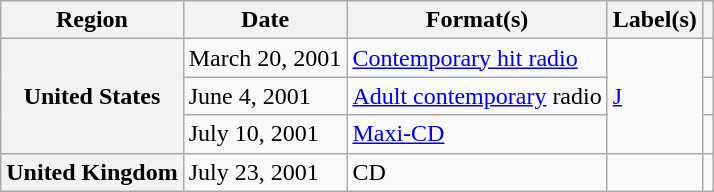<table class="wikitable plainrowheaders" style="text-align:left">
<tr>
<th scope="col">Region</th>
<th scope="col">Date</th>
<th scope="col">Format(s)</th>
<th scope="col">Label(s)</th>
<th scope="col"></th>
</tr>
<tr>
<th scope="row" rowspan="3">United States</th>
<td>March 20, 2001</td>
<td><a href='#'>Contemporary hit radio</a></td>
<td rowspan="3"><a href='#'>J</a></td>
<td></td>
</tr>
<tr>
<td>June 4, 2001</td>
<td><a href='#'>Adult contemporary</a> radio</td>
<td></td>
</tr>
<tr>
<td>July 10, 2001</td>
<td><a href='#'>Maxi-CD</a></td>
<td></td>
</tr>
<tr>
<th scope="row">United Kingdom</th>
<td>July 23, 2001</td>
<td>CD</td>
<td></td>
<td></td>
</tr>
</table>
